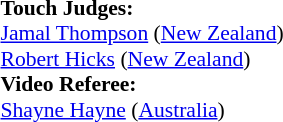<table width=100% style="font-size: 90%">
<tr>
<td><br><strong>Touch Judges:</strong>
<br><a href='#'>Jamal Thompson</a> (<a href='#'>New Zealand</a>)
<br><a href='#'>Robert Hicks</a> (<a href='#'>New Zealand</a>)
<br><strong>Video Referee:</strong>
<br><a href='#'>Shayne Hayne</a> (<a href='#'>Australia</a>)</td>
</tr>
</table>
